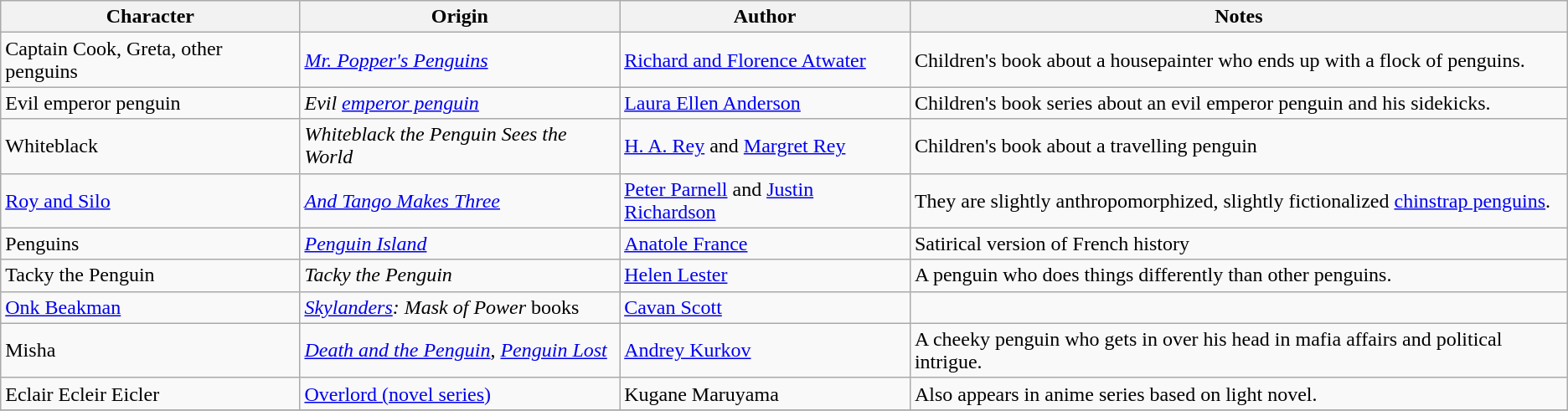<table class="wikitable sortable">
<tr>
<th>Character</th>
<th>Origin</th>
<th>Author</th>
<th>Notes</th>
</tr>
<tr>
<td>Captain Cook, Greta, other penguins</td>
<td><em><a href='#'>Mr. Popper's Penguins</a></em></td>
<td><a href='#'>Richard and Florence Atwater</a></td>
<td>Children's book about a housepainter who ends up with a flock of penguins.</td>
</tr>
<tr>
<td>Evil emperor penguin</td>
<td><em>Evil <a href='#'>emperor penguin</a></em></td>
<td><a href='#'>Laura Ellen Anderson</a></td>
<td>Children's book series about an evil emperor penguin and his sidekicks.</td>
</tr>
<tr>
<td>Whiteblack</td>
<td><em>Whiteblack the Penguin Sees the World</em></td>
<td><a href='#'>H. A. Rey</a> and <a href='#'>Margret Rey</a></td>
<td>Children's book about a travelling penguin</td>
</tr>
<tr>
<td><a href='#'>Roy and Silo</a></td>
<td><em><a href='#'>And Tango Makes Three</a></em></td>
<td><a href='#'>Peter Parnell</a> and <a href='#'>Justin Richardson</a></td>
<td>They are slightly anthropomorphized, slightly fictionalized <a href='#'>chinstrap penguins</a>.</td>
</tr>
<tr>
<td>Penguins</td>
<td><em><a href='#'>Penguin Island</a></em></td>
<td><a href='#'>Anatole France</a></td>
<td>Satirical version of French history</td>
</tr>
<tr>
<td>Tacky the Penguin</td>
<td><em>Tacky the Penguin</em></td>
<td><a href='#'>Helen Lester</a></td>
<td>A penguin who does things differently than other penguins.</td>
</tr>
<tr>
<td><a href='#'>Onk Beakman</a></td>
<td><em><a href='#'>Skylanders</a>: Mask of Power</em> books</td>
<td><a href='#'>Cavan Scott</a></td>
<td></td>
</tr>
<tr>
<td>Misha</td>
<td><em><a href='#'>Death and the Penguin</a></em>, <em><a href='#'>Penguin Lost</a></em></td>
<td><a href='#'>Andrey Kurkov</a></td>
<td>A cheeky penguin who gets in over his head in mafia affairs and political intrigue.</td>
</tr>
<tr>
<td>Eclair Ecleir Eicler</td>
<td><a href='#'>Overlord (novel series)</a></td>
<td>Kugane Maruyama</td>
<td>Also appears in anime series based on light novel.</td>
</tr>
<tr>
</tr>
</table>
